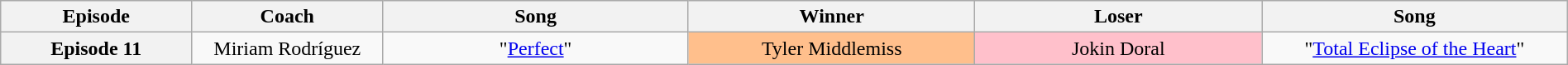<table class="wikitable" style="text-align: center; width:100%">
<tr>
<th style="width:10%">Episode</th>
<th style="width:10%">Coach</th>
<th style="width:16%">Song</th>
<th style="width:15%">Winner</th>
<th style="width:15%">Loser</th>
<th style="width:16%">Song</th>
</tr>
<tr>
<th>Episode 11<br></th>
<td>Miriam Rodríguez</td>
<td>"<a href='#'>Perfect</a>"</td>
<td style="background:#ffbf8c">Tyler Middlemiss</td>
<td style="background: pink">Jokin Doral</td>
<td>"<a href='#'>Total Eclipse of the Heart</a>"</td>
</tr>
</table>
